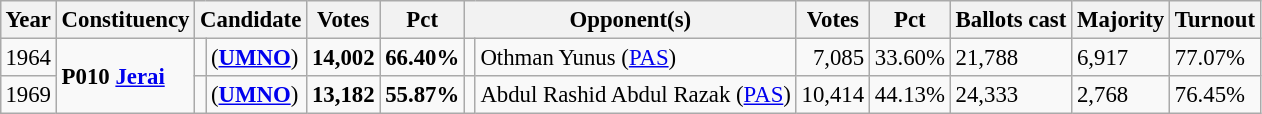<table class="wikitable" style="margin:0.5em ; font-size:95%">
<tr>
<th>Year</th>
<th>Constituency</th>
<th colspan=2>Candidate</th>
<th>Votes</th>
<th>Pct</th>
<th colspan=2>Opponent(s)</th>
<th>Votes</th>
<th>Pct</th>
<th>Ballots cast</th>
<th>Majority</th>
<th>Turnout</th>
</tr>
<tr>
<td>1964</td>
<td rowspan=2><strong>P010 <a href='#'>Jerai</a></strong></td>
<td></td>
<td> (<a href='#'><strong>UMNO</strong></a>)</td>
<td><strong>14,002</strong></td>
<td><strong>66.40%</strong></td>
<td></td>
<td>Othman Yunus (<a href='#'>PAS</a>)</td>
<td align=right>7,085</td>
<td>33.60%</td>
<td>21,788</td>
<td>6,917</td>
<td>77.07%</td>
</tr>
<tr>
<td>1969</td>
<td></td>
<td> (<a href='#'><strong>UMNO</strong></a>)</td>
<td><strong>13,182</strong></td>
<td><strong>55.87%</strong></td>
<td></td>
<td>Abdul Rashid Abdul Razak (<a href='#'>PAS</a>)</td>
<td>10,414</td>
<td>44.13%</td>
<td>24,333</td>
<td>2,768</td>
<td>76.45%</td>
</tr>
</table>
